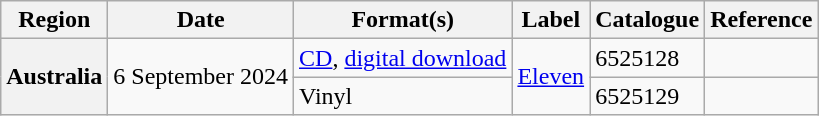<table class="wikitable plainrowheaders">
<tr>
<th scope="col">Region</th>
<th scope="col">Date</th>
<th scope="col">Format(s)</th>
<th scope="col">Label</th>
<th scope="col">Catalogue</th>
<th scope="col">Reference</th>
</tr>
<tr>
<th scope="row" rowspan="2">Australia</th>
<td rowspan="2">6 September 2024</td>
<td><a href='#'>CD</a>, <a href='#'>digital download</a></td>
<td rowspan="2"><a href='#'>Eleven</a></td>
<td>6525128</td>
<td></td>
</tr>
<tr>
<td>Vinyl</td>
<td>6525129</td>
<td></td>
</tr>
</table>
